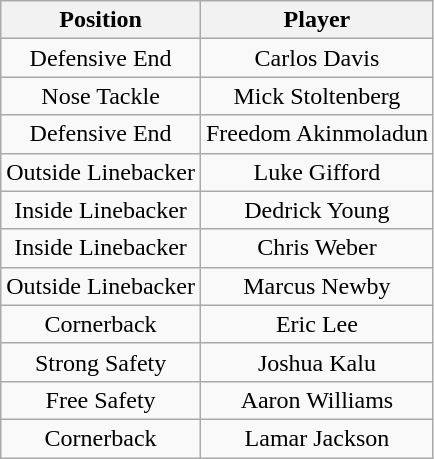<table class="wikitable" style="text-align: center;">
<tr>
<th>Position</th>
<th>Player</th>
</tr>
<tr>
<td>Defensive End</td>
<td>Carlos Davis</td>
</tr>
<tr>
<td>Nose Tackle</td>
<td>Mick Stoltenberg</td>
</tr>
<tr>
<td>Defensive End</td>
<td>Freedom Akinmoladun</td>
</tr>
<tr>
<td>Outside Linebacker</td>
<td>Luke Gifford</td>
</tr>
<tr>
<td>Inside Linebacker</td>
<td>Dedrick Young</td>
</tr>
<tr>
<td>Inside Linebacker</td>
<td>Chris Weber</td>
</tr>
<tr>
<td>Outside Linebacker</td>
<td>Marcus Newby</td>
</tr>
<tr>
<td>Cornerback</td>
<td>Eric Lee</td>
</tr>
<tr>
<td>Strong Safety</td>
<td>Joshua Kalu</td>
</tr>
<tr>
<td>Free Safety</td>
<td>Aaron Williams</td>
</tr>
<tr>
<td>Cornerback</td>
<td>Lamar Jackson</td>
</tr>
</table>
